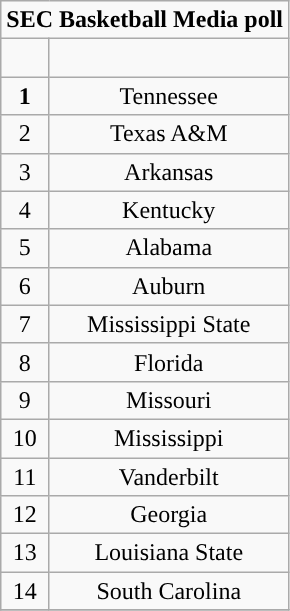<table class="wikitable" style="display: inline-table;">
<tr>
<td align="center" Colspan="2"><strong>SEC Basketball Media poll</strong></td>
</tr>
<tr align="center">
<td><br></td>
</tr>
<tr align="center">
<td><strong>1</strong></td>
<td>Tennessee</td>
</tr>
<tr align="center">
<td>2</td>
<td>Texas A&M</td>
</tr>
<tr align="center">
<td>3</td>
<td>Arkansas</td>
</tr>
<tr align="center">
<td>4</td>
<td>Kentucky</td>
</tr>
<tr align="center">
<td>5</td>
<td>Alabama</td>
</tr>
<tr align="center">
<td>6</td>
<td>Auburn</td>
</tr>
<tr align="center">
<td>7</td>
<td>Mississippi State</td>
</tr>
<tr align="center">
<td>8</td>
<td>Florida</td>
</tr>
<tr align="center">
<td>9</td>
<td>Missouri</td>
</tr>
<tr align="center">
<td>10</td>
<td>Mississippi</td>
</tr>
<tr align="center">
<td>11</td>
<td>Vanderbilt</td>
</tr>
<tr align="center">
<td>12</td>
<td>Georgia</td>
</tr>
<tr align="center">
<td>13</td>
<td>Louisiana State</td>
</tr>
<tr align="center">
<td>14</td>
<td>South Carolina</td>
</tr>
<tr>
</tr>
</table>
